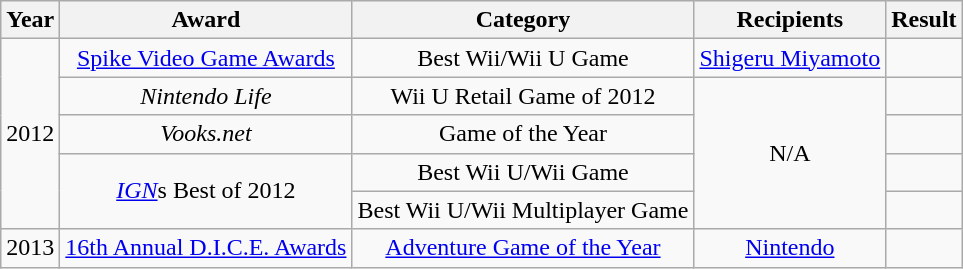<table class="wikitable" style="text-align:center">
<tr>
<th>Year</th>
<th>Award</th>
<th>Category</th>
<th>Recipients</th>
<th>Result</th>
</tr>
<tr>
<td rowspan="5">2012</td>
<td><a href='#'>Spike Video Game Awards</a></td>
<td>Best Wii/Wii U Game</td>
<td><a href='#'>Shigeru Miyamoto</a></td>
<td></td>
</tr>
<tr>
<td><em>Nintendo Life</em></td>
<td>Wii U Retail Game of 2012</td>
<td rowspan="4">N/A</td>
<td></td>
</tr>
<tr>
<td><em>Vooks.net</em></td>
<td>Game of the Year</td>
<td></td>
</tr>
<tr>
<td rowspan="2"><em><a href='#'>IGN</a></em>s Best of 2012</td>
<td>Best Wii U/Wii Game</td>
<td></td>
</tr>
<tr>
<td>Best Wii U/Wii Multiplayer Game</td>
<td></td>
</tr>
<tr>
<td>2013</td>
<td><a href='#'>16th Annual D.I.C.E. Awards</a></td>
<td><a href='#'>Adventure Game of the Year</a></td>
<td><a href='#'>Nintendo</a></td>
<td></td>
</tr>
</table>
